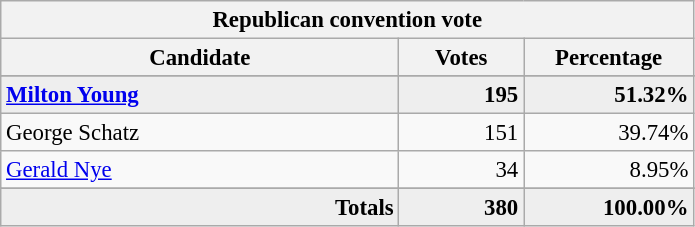<table class="wikitable" style="font-size:95%;">
<tr>
<th colspan="3">Republican convention vote</th>
</tr>
<tr>
<th style="width: 17em">Candidate</th>
<th style="width: 5em">Votes</th>
<th style="width: 7em">Percentage</th>
</tr>
<tr>
</tr>
<tr bgcolor="#EEEEEE">
<td><strong><a href='#'>Milton Young</a></strong></td>
<td align="right"><strong>195</strong></td>
<td align="right"><strong>51.32%</strong></td>
</tr>
<tr>
<td>George Schatz</td>
<td align="right">151</td>
<td align="right">39.74%</td>
</tr>
<tr>
<td><a href='#'>Gerald Nye</a></td>
<td align="right">34</td>
<td align="right">8.95%</td>
</tr>
<tr>
</tr>
<tr bgcolor="#EEEEEE">
<td align="right"><strong>Totals</strong></td>
<td align="right"><strong>380</strong></td>
<td align="right"><strong>100.00%</strong></td>
</tr>
</table>
